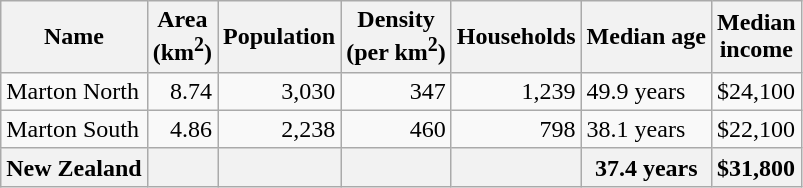<table class="wikitable">
<tr>
<th>Name</th>
<th>Area<br>(km<sup>2</sup>)</th>
<th>Population</th>
<th>Density<br>(per km<sup>2</sup>)</th>
<th>Households</th>
<th>Median age</th>
<th>Median<br>income</th>
</tr>
<tr>
<td>Marton North</td>
<td style="text-align:right;">8.74</td>
<td style="text-align:right;">3,030</td>
<td style="text-align:right;">347</td>
<td style="text-align:right;">1,239</td>
<td>49.9 years</td>
<td>$24,100</td>
</tr>
<tr>
<td>Marton South</td>
<td style="text-align:right;">4.86</td>
<td style="text-align:right;">2,238</td>
<td style="text-align:right;">460</td>
<td style="text-align:right;">798</td>
<td>38.1 years</td>
<td>$22,100</td>
</tr>
<tr>
<th>New Zealand</th>
<th></th>
<th></th>
<th></th>
<th></th>
<th>37.4 years</th>
<th style="text-align:left;">$31,800</th>
</tr>
</table>
